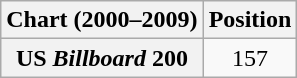<table class="wikitable plainrowheaders">
<tr>
<th>Chart (2000–2009)</th>
<th>Position</th>
</tr>
<tr>
<th scope="row">US <em>Billboard</em> 200</th>
<td style="text-align:center;">157</td>
</tr>
</table>
